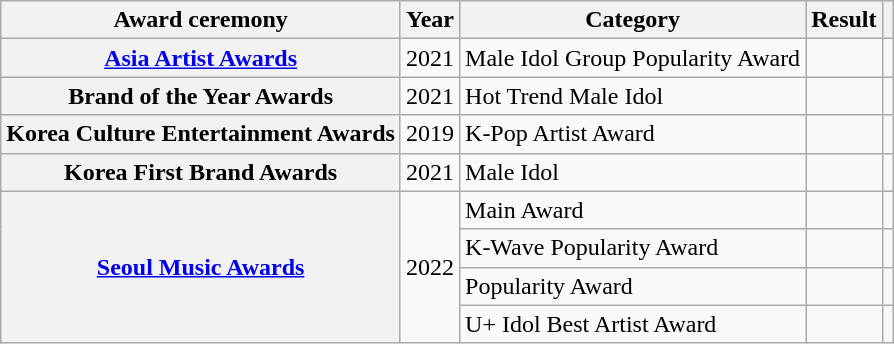<table class="wikitable plainrowheaders sortable">
<tr>
<th scope="col">Award ceremony</th>
<th scope="col">Year</th>
<th scope="col">Category</th>
<th scope="col">Result</th>
<th scope="col" class="unsortable"></th>
</tr>
<tr>
<th scope="row"><a href='#'>Asia Artist Awards</a></th>
<td style="text-align:center">2021</td>
<td>Male Idol Group Popularity Award</td>
<td></td>
<td style="text-align:center"></td>
</tr>
<tr>
<th scope="row">Brand of the Year Awards</th>
<td style="text-align:center">2021</td>
<td>Hot Trend Male Idol</td>
<td></td>
<td style="text-align:center"></td>
</tr>
<tr>
<th scope="row">Korea Culture Entertainment Awards</th>
<td style="text-align:center">2019</td>
<td>K-Pop Artist Award</td>
<td></td>
<td></td>
</tr>
<tr>
<th scope="row" rowspan="1">Korea First Brand Awards</th>
<td rowspan="1" style="text-align:center">2021</td>
<td>Male Idol</td>
<td></td>
<td style="text-align:center"></td>
</tr>
<tr>
<th scope="row" rowspan="4"><a href='#'>Seoul Music Awards</a></th>
<td rowspan="4" style="text-align:center">2022</td>
<td>Main Award</td>
<td></td>
<td></td>
</tr>
<tr>
<td>K-Wave Popularity Award</td>
<td></td>
<td></td>
</tr>
<tr>
<td>Popularity Award</td>
<td></td>
<td></td>
</tr>
<tr>
<td>U+ Idol Best Artist Award</td>
<td></td>
<td></td>
</tr>
</table>
